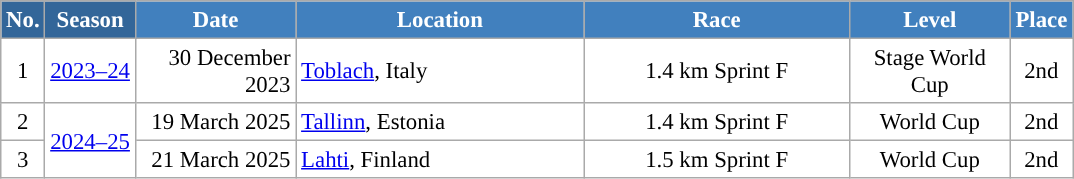<table class="wikitable sortable" style="font-size:95%; text-align:center; border:grey solid 1px; border-collapse:collapse; background:#ffffff;">
<tr style="background:#efefef;">
<th style="background-color:#369; color:white;">No.</th>
<th style="background-color:#369; color:white;">Season</th>
<th style="background-color:#4180be; color:white; width:100px;">Date</th>
<th style="background-color:#4180be; color:white; width:185px;">Location</th>
<th style="background-color:#4180be; color:white; width:170px;">Race</th>
<th style="background-color:#4180be; color:white; width:100px;">Level</th>
<th style="background-color:#4180be; color:white;">Place</th>
</tr>
<tr>
<td align=center>1</td>
<td align="center"><a href='#'>2023–24</a></td>
<td align=right>30 December 2023</td>
<td align=left> <a href='#'>Toblach</a>, Italy</td>
<td>1.4 km Sprint F</td>
<td>Stage World Cup</td>
<td>2nd</td>
</tr>
<tr>
<td align=center>2</td>
<td align="center" rowspan=2><a href='#'>2024–25</a></td>
<td align=right>19 March 2025</td>
<td align=left> <a href='#'>Tallinn</a>, Estonia</td>
<td>1.4 km Sprint F</td>
<td>World Cup</td>
<td>2nd</td>
</tr>
<tr>
<td align=center>3</td>
<td align=right>21 March 2025</td>
<td align=left> <a href='#'>Lahti</a>, Finland</td>
<td>1.5 km Sprint F</td>
<td>World Cup</td>
<td>2nd</td>
</tr>
</table>
